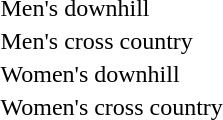<table>
<tr>
<td>Men's downhill</td>
<td></td>
<td></td>
<td></td>
</tr>
<tr>
<td>Men's cross country</td>
<td></td>
<td></td>
<td></td>
</tr>
<tr>
<td>Women's downhill</td>
<td></td>
<td></td>
<td></td>
</tr>
<tr>
<td>Women's cross country</td>
<td></td>
<td></td>
<td></td>
</tr>
</table>
